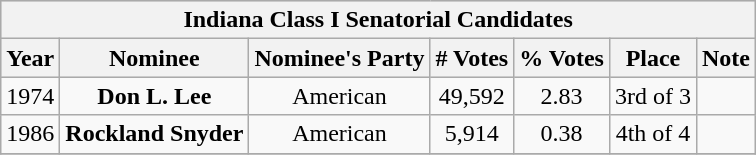<table class=wikitable style="text-align:center;">
<tr bgcolor=lightgrey>
<th colspan="7">Indiana Class I Senatorial Candidates</th>
</tr>
<tr bgcolor=lightgrey>
<th>Year</th>
<th>Nominee</th>
<th>Nominee's Party</th>
<th># Votes</th>
<th>% Votes</th>
<th>Place</th>
<th>Note</th>
</tr>
<tr>
<td>1974</td>
<td><strong>Don L. Lee</strong></td>
<td>American</td>
<td>49,592</td>
<td>2.83</td>
<td>3rd of 3</td>
<td></td>
</tr>
<tr>
<td>1986</td>
<td><strong>Rockland Snyder</strong></td>
<td>American</td>
<td>5,914</td>
<td>0.38</td>
<td>4th of 4</td>
<td></td>
</tr>
<tr>
</tr>
</table>
